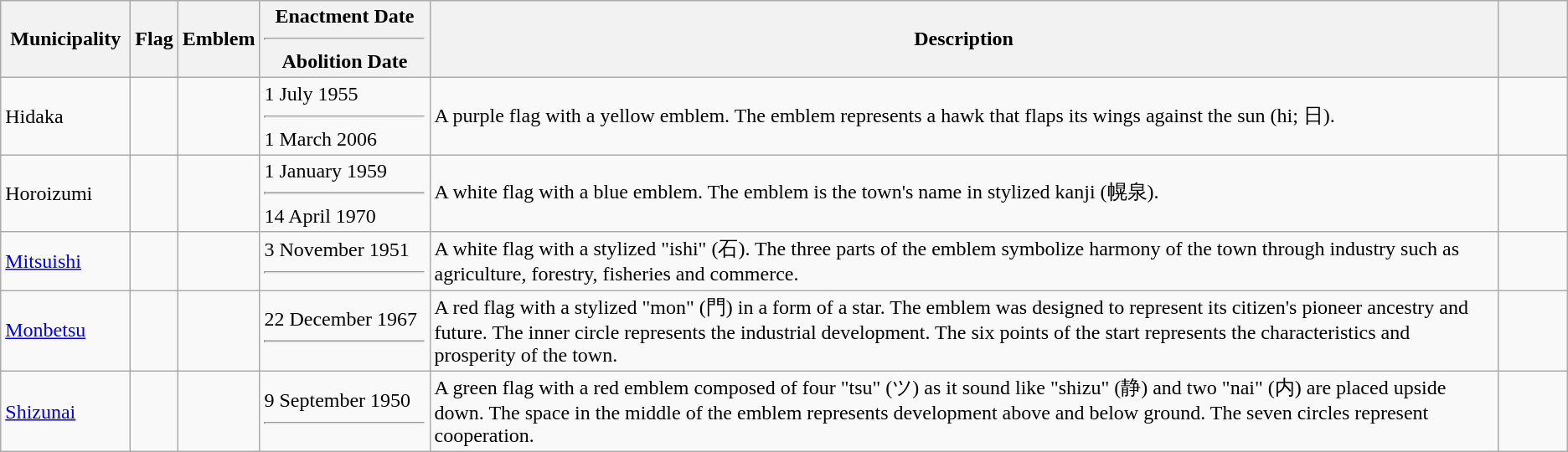<table class="wikitable">
<tr>
<th style="width:12ch;">Municipality</th>
<th>Flag</th>
<th>Emblem</th>
<th style="width:16ch;">Enactment Date<hr>Abolition Date</th>
<th>Description</th>
<th style="width:6ch;"></th>
</tr>
<tr>
<td>Hidaka</td>
<td></td>
<td></td>
<td>1 July 1955<hr>1 March 2006</td>
<td>A purple flag with a yellow emblem. The emblem represents a hawk that flaps its wings against the sun (hi; 日).</td>
<td></td>
</tr>
<tr>
<td>Horoizumi</td>
<td></td>
<td></td>
<td>1 January 1959<hr>14 April 1970</td>
<td>A white flag with a blue emblem. The emblem is the town's name in stylized kanji (幌泉).</td>
<td></td>
</tr>
<tr>
<td><a href='#'>Mitsuishi</a></td>
<td></td>
<td></td>
<td>3 November 1951<hr></td>
<td>A white flag with a stylized "ishi" (石). The three parts of the emblem symbolize harmony of the town through industry such as agriculture, forestry, fisheries and commerce.</td>
<td></td>
</tr>
<tr>
<td><a href='#'>Monbetsu</a></td>
<td></td>
<td></td>
<td>22 December 1967<hr></td>
<td>A red flag with a stylized "mon" (門) in a form of a star. The emblem was designed to represent its citizen's pioneer ancestry and future. The inner circle represents the industrial development. The six points of the start represents the characteristics and prosperity of the town.</td>
<td></td>
</tr>
<tr>
<td><a href='#'>Shizunai</a></td>
<td></td>
<td></td>
<td>9 September 1950<hr></td>
<td>A green flag with a red emblem composed of four "tsu" (ツ) as it sound like "shizu" (静) and two "nai" (内) are placed upside down. The space in the middle of the emblem represents development above and below ground. The seven circles represent cooperation.</td>
<td></td>
</tr>
</table>
